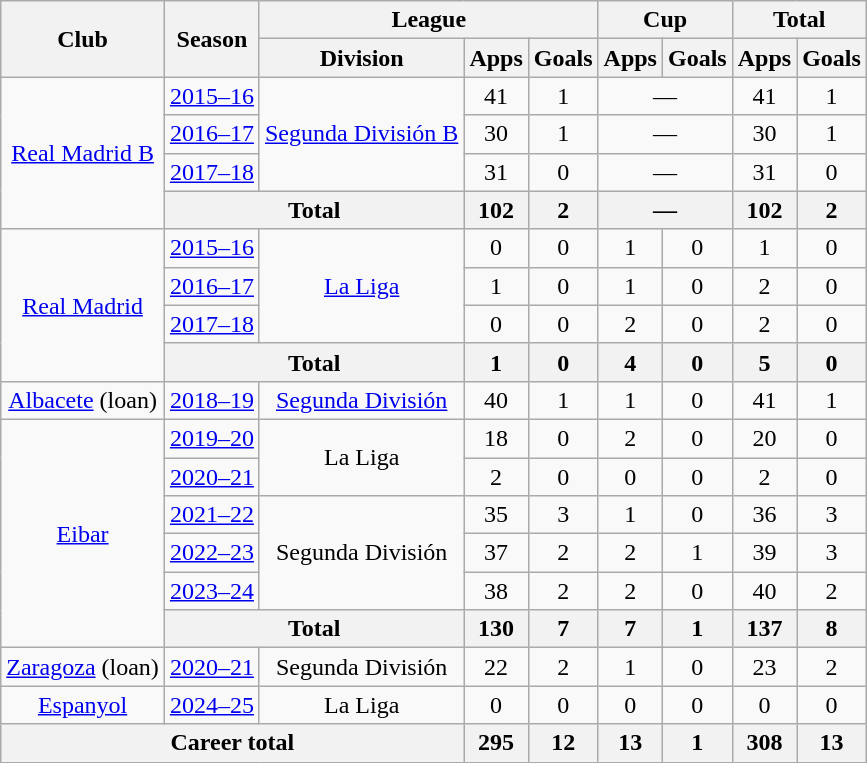<table class="wikitable" style="text-align:center">
<tr>
<th rowspan="2">Club</th>
<th rowspan="2">Season</th>
<th colspan="3">League</th>
<th colspan="2">Cup</th>
<th colspan="2">Total</th>
</tr>
<tr>
<th>Division</th>
<th>Apps</th>
<th>Goals</th>
<th>Apps</th>
<th>Goals</th>
<th>Apps</th>
<th>Goals</th>
</tr>
<tr>
<td rowspan="4"><a href='#'>Real Madrid B</a></td>
<td><a href='#'>2015–16</a></td>
<td rowspan="3"><a href='#'>Segunda División B</a></td>
<td>41</td>
<td>1</td>
<td colspan="2">—</td>
<td>41</td>
<td>1</td>
</tr>
<tr>
<td><a href='#'>2016–17</a></td>
<td>30</td>
<td>1</td>
<td colspan="2">—</td>
<td>30</td>
<td>1</td>
</tr>
<tr>
<td><a href='#'>2017–18</a></td>
<td>31</td>
<td>0</td>
<td colspan="2">—</td>
<td>31</td>
<td>0</td>
</tr>
<tr>
<th colspan="2">Total</th>
<th>102</th>
<th>2</th>
<th colspan="2">—</th>
<th>102</th>
<th>2</th>
</tr>
<tr>
<td rowspan="4"><a href='#'>Real Madrid</a></td>
<td><a href='#'>2015–16</a></td>
<td rowspan="3"><a href='#'>La Liga</a></td>
<td>0</td>
<td>0</td>
<td>1</td>
<td>0</td>
<td>1</td>
<td>0</td>
</tr>
<tr>
<td><a href='#'>2016–17</a></td>
<td>1</td>
<td>0</td>
<td>1</td>
<td>0</td>
<td>2</td>
<td>0</td>
</tr>
<tr>
<td><a href='#'>2017–18</a></td>
<td>0</td>
<td>0</td>
<td>2</td>
<td>0</td>
<td>2</td>
<td>0</td>
</tr>
<tr>
<th colspan="2">Total</th>
<th>1</th>
<th>0</th>
<th>4</th>
<th>0</th>
<th>5</th>
<th>0</th>
</tr>
<tr>
<td><a href='#'>Albacete</a> (loan)</td>
<td><a href='#'>2018–19</a></td>
<td><a href='#'>Segunda División</a></td>
<td>40</td>
<td>1</td>
<td>1</td>
<td>0</td>
<td>41</td>
<td>1</td>
</tr>
<tr>
<td rowspan="6"><a href='#'>Eibar</a></td>
<td><a href='#'>2019–20</a></td>
<td rowspan="2">La Liga</td>
<td>18</td>
<td>0</td>
<td>2</td>
<td>0</td>
<td>20</td>
<td>0</td>
</tr>
<tr>
<td><a href='#'>2020–21</a></td>
<td>2</td>
<td>0</td>
<td>0</td>
<td>0</td>
<td>2</td>
<td>0</td>
</tr>
<tr>
<td><a href='#'>2021–22</a></td>
<td rowspan="3">Segunda División</td>
<td>35</td>
<td>3</td>
<td>1</td>
<td>0</td>
<td>36</td>
<td>3</td>
</tr>
<tr>
<td><a href='#'>2022–23</a></td>
<td>37</td>
<td>2</td>
<td>2</td>
<td>1</td>
<td>39</td>
<td>3</td>
</tr>
<tr>
<td><a href='#'>2023–24</a></td>
<td>38</td>
<td>2</td>
<td>2</td>
<td>0</td>
<td>40</td>
<td>2</td>
</tr>
<tr>
<th colspan="2">Total</th>
<th>130</th>
<th>7</th>
<th>7</th>
<th>1</th>
<th>137</th>
<th>8</th>
</tr>
<tr>
<td><a href='#'>Zaragoza</a> (loan)</td>
<td><a href='#'>2020–21</a></td>
<td>Segunda División</td>
<td>22</td>
<td>2</td>
<td>1</td>
<td>0</td>
<td>23</td>
<td>2</td>
</tr>
<tr>
<td><a href='#'>Espanyol</a></td>
<td><a href='#'>2024–25</a></td>
<td>La Liga</td>
<td>0</td>
<td>0</td>
<td>0</td>
<td>0</td>
<td>0</td>
<td>0</td>
</tr>
<tr>
<th colspan="3">Career total</th>
<th>295</th>
<th>12</th>
<th>13</th>
<th>1</th>
<th>308</th>
<th>13</th>
</tr>
</table>
